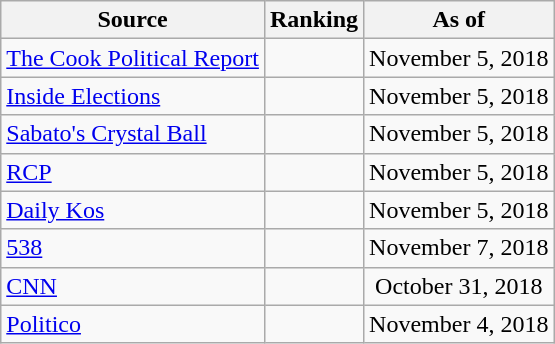<table class="wikitable" style="text-align:center">
<tr>
<th>Source</th>
<th>Ranking</th>
<th>As of</th>
</tr>
<tr>
<td align=left><a href='#'>The Cook Political Report</a></td>
<td></td>
<td>November 5, 2018</td>
</tr>
<tr>
<td align=left><a href='#'>Inside Elections</a></td>
<td></td>
<td>November 5, 2018</td>
</tr>
<tr>
<td align=left><a href='#'>Sabato's Crystal Ball</a></td>
<td></td>
<td>November 5, 2018</td>
</tr>
<tr>
<td align="left"><a href='#'>RCP</a></td>
<td></td>
<td>November 5, 2018</td>
</tr>
<tr>
<td align="left"><a href='#'>Daily Kos</a></td>
<td></td>
<td>November 5, 2018</td>
</tr>
<tr>
<td align="left"><a href='#'>538</a></td>
<td></td>
<td>November 7, 2018</td>
</tr>
<tr>
<td align="left"><a href='#'>CNN</a></td>
<td></td>
<td>October 31, 2018</td>
</tr>
<tr>
<td align="left"><a href='#'>Politico</a></td>
<td></td>
<td>November 4, 2018</td>
</tr>
</table>
